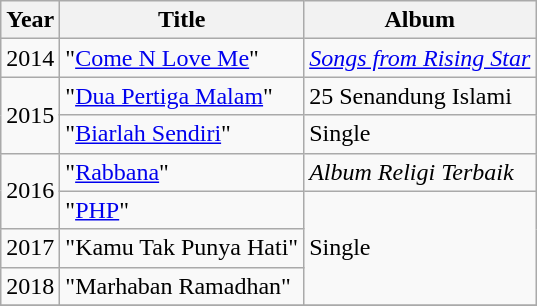<table class="wikitable plainrowheaders">
<tr>
<th width="1em">Year</th>
<th>Title</th>
<th>Album</th>
</tr>
<tr>
<td rowspan="1">2014</td>
<td>"<a href='#'>Come N Love Me</a>"</td>
<td rowspan="1"><em><a href='#'>Songs from Rising Star</a></em></td>
</tr>
<tr>
<td rowspan="2">2015</td>
<td>"<a href='#'>Dua Pertiga Malam</a>"</td>
<td>25 Senandung Islami</td>
</tr>
<tr>
<td>"<a href='#'>Biarlah Sendiri</a>"</td>
<td>Single</td>
</tr>
<tr>
<td rowspan="2">2016</td>
<td>"<a href='#'>Rabbana</a>"</td>
<td><em>Album Religi Terbaik</em></td>
</tr>
<tr>
<td>"<a href='#'>PHP</a>"</td>
<td rowspan="3">Single</td>
</tr>
<tr>
<td rowspan="1">2017</td>
<td>"Kamu Tak Punya Hati"</td>
</tr>
<tr>
<td rowspan="1">2018</td>
<td>"Marhaban Ramadhan"</td>
</tr>
<tr>
</tr>
</table>
